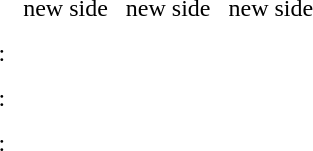<table cellpadding=5 style="text-align:right">
<tr>
<td></td>
<td>new side </td>
<td>new side </td>
<td>new side </td>
</tr>
<tr>
<td>:</td>
<td></td>
<td></td>
<td></td>
</tr>
<tr>
<td>:</td>
<td></td>
<td></td>
<td></td>
</tr>
<tr>
<td>:</td>
<td></td>
<td></td>
<td></td>
</tr>
</table>
